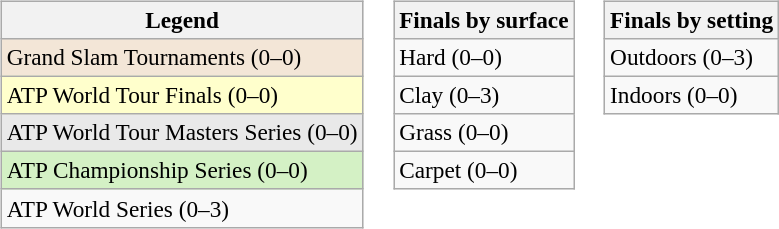<table>
<tr valign=top>
<td><br><table class=wikitable style=font-size:97%>
<tr>
<th>Legend</th>
</tr>
<tr style="background:#f3e6d7;">
<td>Grand Slam Tournaments (0–0)</td>
</tr>
<tr style="background:#ffc;">
<td>ATP World Tour Finals (0–0)</td>
</tr>
<tr style="background:#e9e9e9;">
<td>ATP World Tour Masters Series (0–0)</td>
</tr>
<tr style="background:#d4f1c5;">
<td>ATP Championship Series (0–0)</td>
</tr>
<tr>
<td>ATP World Series (0–3)</td>
</tr>
</table>
</td>
<td><br><table class=wikitable style=font-size:97%>
<tr>
<th>Finals by surface</th>
</tr>
<tr>
<td>Hard (0–0)</td>
</tr>
<tr>
<td>Clay (0–3)</td>
</tr>
<tr>
<td>Grass (0–0)</td>
</tr>
<tr>
<td>Carpet (0–0)</td>
</tr>
</table>
</td>
<td><br><table class=wikitable style=font-size:97%>
<tr>
<th>Finals by setting</th>
</tr>
<tr>
<td>Outdoors (0–3)</td>
</tr>
<tr>
<td>Indoors (0–0)</td>
</tr>
</table>
</td>
</tr>
</table>
